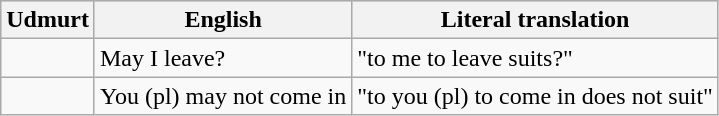<table class="wikitable">
<tr style="background:#dfdfdf;" |>
<th>Udmurt</th>
<th>English</th>
<th>Literal translation</th>
</tr>
<tr>
<td></td>
<td>May I leave?</td>
<td>"to me to leave suits?"</td>
</tr>
<tr>
<td></td>
<td>You (pl) may not come in</td>
<td>"to you (pl) to come in does not suit"</td>
</tr>
</table>
